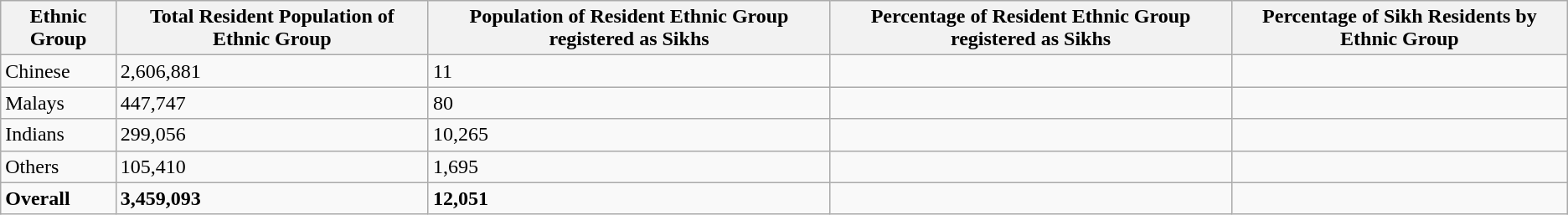<table class="wikitable">
<tr>
<th>Ethnic Group</th>
<th>Total Resident Population of Ethnic Group</th>
<th>Population of Resident Ethnic Group registered as Sikhs</th>
<th>Percentage of Resident Ethnic Group registered as Sikhs</th>
<th>Percentage of Sikh Residents by Ethnic Group</th>
</tr>
<tr>
<td>Chinese</td>
<td>2,606,881</td>
<td>11</td>
<td></td>
<td></td>
</tr>
<tr>
<td>Malays</td>
<td>447,747</td>
<td>80</td>
<td></td>
<td></td>
</tr>
<tr>
<td>Indians</td>
<td>299,056</td>
<td>10,265</td>
<td></td>
<td></td>
</tr>
<tr>
<td>Others</td>
<td>105,410</td>
<td>1,695</td>
<td></td>
<td></td>
</tr>
<tr>
<td><strong>Overall</strong></td>
<td><strong>3,459,093</strong></td>
<td><strong>12,051</strong></td>
<td></td>
<td></td>
</tr>
</table>
